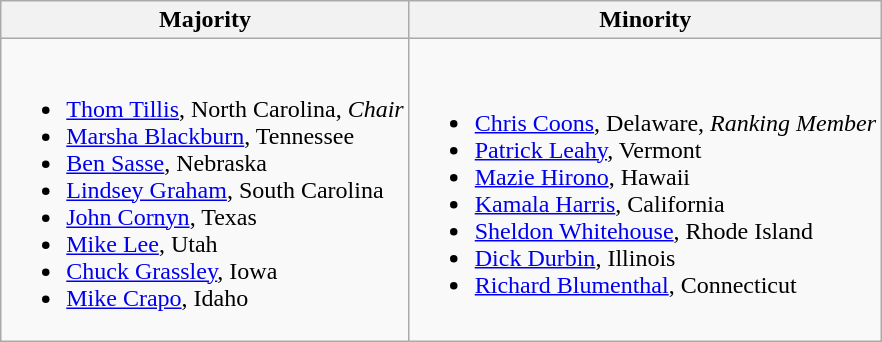<table class=wikitable>
<tr>
<th>Majority</th>
<th>Minority</th>
</tr>
<tr>
<td><br><ul><li><a href='#'>Thom Tillis</a>, North Carolina, <em>Chair</em></li><li><a href='#'>Marsha Blackburn</a>, Tennessee</li><li><a href='#'>Ben Sasse</a>, Nebraska</li><li><a href='#'>Lindsey Graham</a>, South Carolina</li><li><a href='#'>John Cornyn</a>, Texas</li><li><a href='#'>Mike Lee</a>, Utah</li><li><a href='#'>Chuck Grassley</a>, Iowa</li><li><a href='#'>Mike Crapo</a>, Idaho</li></ul></td>
<td><br><ul><li><a href='#'>Chris Coons</a>, Delaware, <em>Ranking Member</em></li><li><a href='#'>Patrick Leahy</a>, Vermont</li><li><a href='#'>Mazie Hirono</a>, Hawaii</li><li><a href='#'>Kamala Harris</a>, California</li><li><a href='#'>Sheldon Whitehouse</a>, Rhode Island</li><li><a href='#'>Dick Durbin</a>, Illinois</li><li><a href='#'>Richard Blumenthal</a>, Connecticut</li></ul></td>
</tr>
</table>
